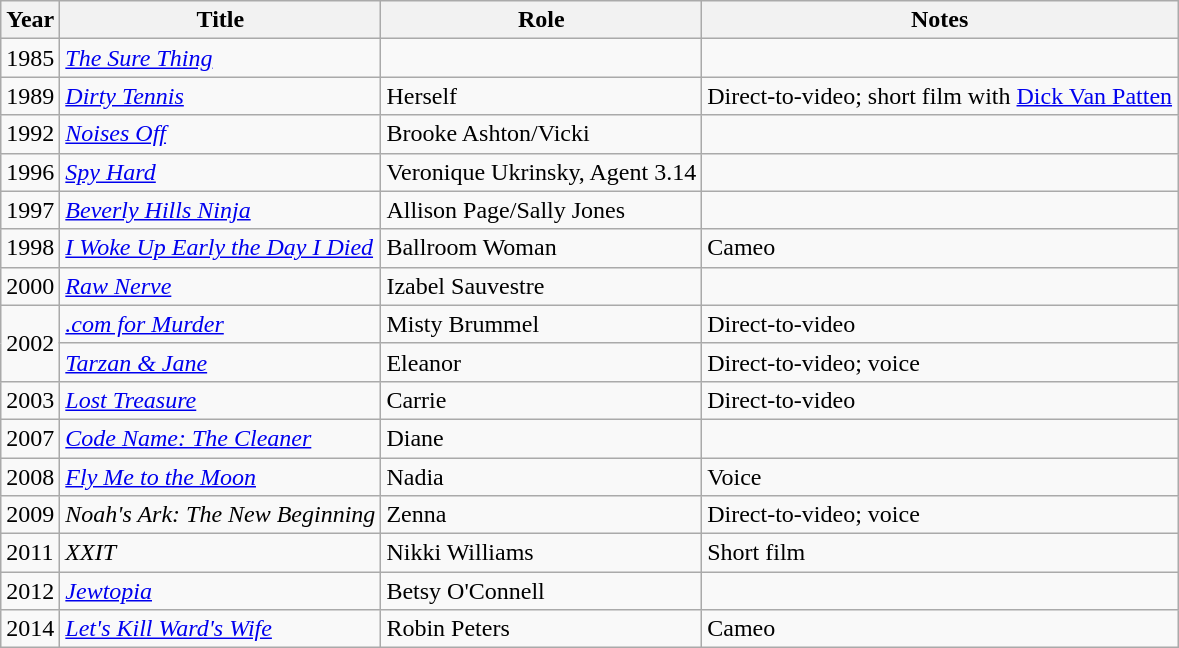<table class="wikitable sortable">
<tr>
<th>Year</th>
<th>Title</th>
<th>Role</th>
<th scope="col" class="unsortable">Notes</th>
</tr>
<tr>
<td>1985</td>
<td><em><a href='#'>The Sure Thing</a></em></td>
<td></td>
<td></td>
</tr>
<tr>
<td>1989</td>
<td><em><a href='#'>Dirty Tennis</a></em></td>
<td>Herself</td>
<td>Direct-to-video; short film with <a href='#'>Dick Van Patten</a></td>
</tr>
<tr>
<td>1992</td>
<td><em><a href='#'>Noises Off</a></em></td>
<td>Brooke Ashton/Vicki</td>
<td></td>
</tr>
<tr>
<td>1996</td>
<td><em><a href='#'>Spy Hard</a></em></td>
<td>Veronique Ukrinsky, Agent 3.14</td>
<td></td>
</tr>
<tr>
<td>1997</td>
<td><em><a href='#'>Beverly Hills Ninja</a></em></td>
<td>Allison Page/Sally Jones</td>
<td></td>
</tr>
<tr>
<td>1998</td>
<td><em><a href='#'>I Woke Up Early the Day I Died</a></em></td>
<td>Ballroom Woman</td>
<td>Cameo</td>
</tr>
<tr>
<td>2000</td>
<td><em><a href='#'>Raw Nerve</a></em></td>
<td>Izabel Sauvestre</td>
<td></td>
</tr>
<tr>
<td rowspan="2">2002</td>
<td><em><a href='#'>.com for Murder</a></em></td>
<td>Misty Brummel</td>
<td>Direct-to-video</td>
</tr>
<tr>
<td><em><a href='#'>Tarzan & Jane</a></em></td>
<td>Eleanor</td>
<td>Direct-to-video; voice</td>
</tr>
<tr>
<td>2003</td>
<td><em><a href='#'>Lost Treasure</a></em></td>
<td>Carrie</td>
<td>Direct-to-video</td>
</tr>
<tr>
<td>2007</td>
<td><em><a href='#'>Code Name: The Cleaner</a></em></td>
<td>Diane</td>
<td></td>
</tr>
<tr>
<td>2008</td>
<td><em><a href='#'>Fly Me to the Moon</a></em></td>
<td>Nadia</td>
<td>Voice</td>
</tr>
<tr>
<td>2009</td>
<td><em>Noah's Ark: The New Beginning</em></td>
<td>Zenna</td>
<td>Direct-to-video; voice</td>
</tr>
<tr>
<td>2011</td>
<td><em>XXIT</em></td>
<td>Nikki Williams</td>
<td>Short film</td>
</tr>
<tr>
<td>2012</td>
<td><em><a href='#'>Jewtopia</a></em></td>
<td>Betsy O'Connell</td>
<td></td>
</tr>
<tr>
<td>2014</td>
<td><em><a href='#'>Let's Kill Ward's Wife</a></em></td>
<td>Robin Peters</td>
<td>Cameo</td>
</tr>
</table>
